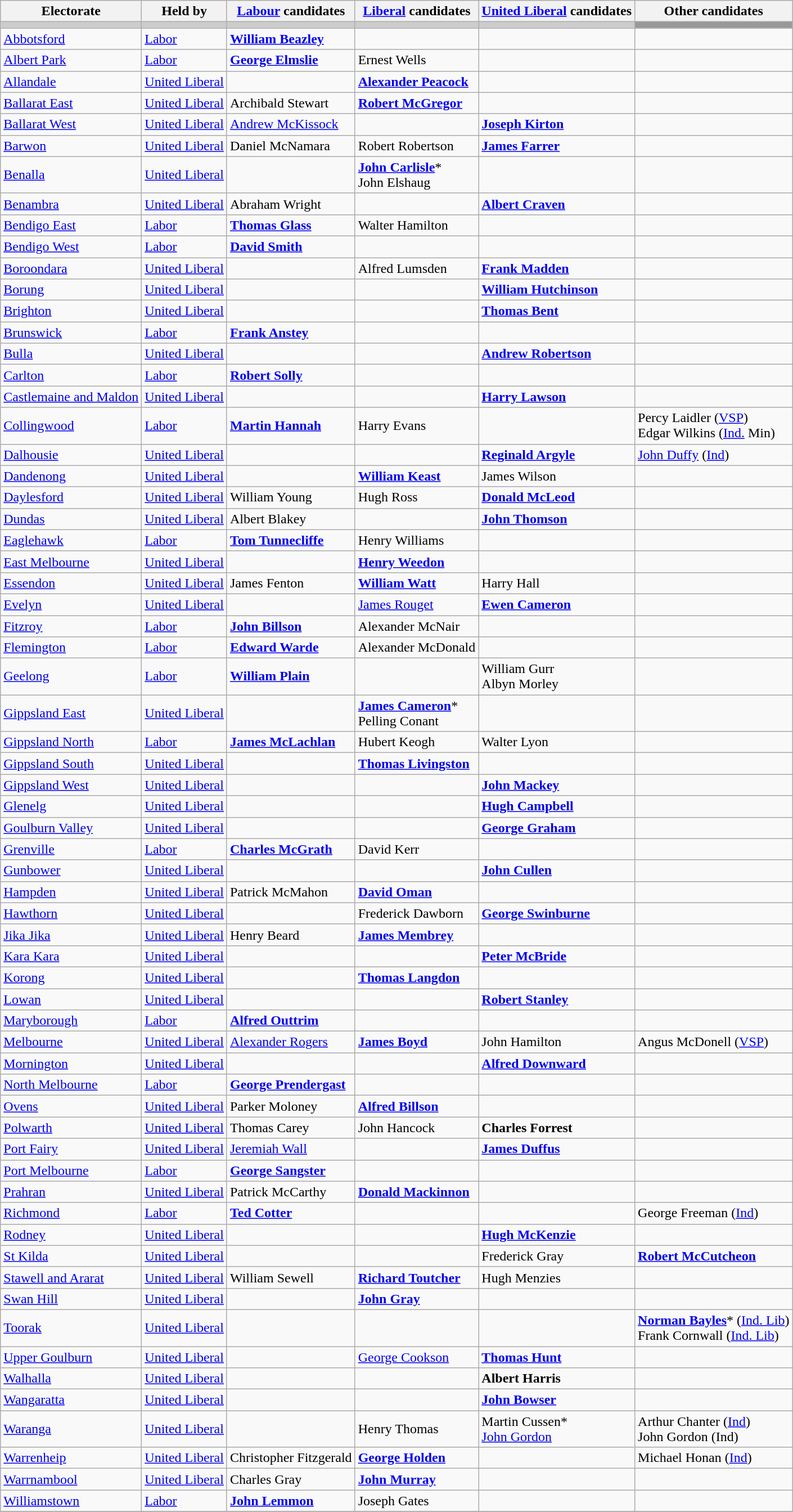<table class="wikitable">
<tr>
<th>Electorate</th>
<th>Held by</th>
<th><a href='#'>Labour</a> candidates</th>
<th><a href='#'>Liberal</a> candidates</th>
<th><a href='#'>United Liberal</a> candidates</th>
<th>Other candidates</th>
</tr>
<tr style="background:#ccc;">
<td></td>
<td></td>
<td></td>
<td></td>
<td></td>
<td style="background:#999;"></td>
</tr>
<tr>
<td><a href='#'>Abbotsford</a></td>
<td><a href='#'>Labor</a></td>
<td><strong><a href='#'>William Beazley</a></strong></td>
<td></td>
<td></td>
</tr>
<tr>
<td><a href='#'>Albert Park</a></td>
<td><a href='#'>Labor</a></td>
<td><strong><a href='#'>George Elmslie</a></strong></td>
<td>Ernest Wells</td>
<td></td>
<td></td>
</tr>
<tr>
<td><a href='#'>Allandale</a></td>
<td><a href='#'>United Liberal</a></td>
<td></td>
<td><strong><a href='#'>Alexander Peacock</a></strong></td>
<td></td>
<td></td>
</tr>
<tr>
<td><a href='#'>Ballarat East</a></td>
<td><a href='#'>United Liberal</a></td>
<td>Archibald Stewart</td>
<td><strong><a href='#'>Robert McGregor</a></strong></td>
<td></td>
<td></td>
</tr>
<tr>
<td><a href='#'>Ballarat West</a></td>
<td><a href='#'>United Liberal</a></td>
<td><a href='#'>Andrew McKissock</a></td>
<td></td>
<td><strong><a href='#'>Joseph Kirton</a></strong></td>
<td></td>
</tr>
<tr>
<td><a href='#'>Barwon</a></td>
<td><a href='#'>United Liberal</a></td>
<td>Daniel McNamara</td>
<td>Robert Robertson</td>
<td><strong><a href='#'>James Farrer</a></strong></td>
<td></td>
</tr>
<tr>
<td><a href='#'>Benalla</a></td>
<td><a href='#'>United Liberal</a></td>
<td></td>
<td><strong><a href='#'>John Carlisle</a></strong>*<br>John Elshaug</td>
<td></td>
<td></td>
</tr>
<tr>
<td><a href='#'>Benambra</a></td>
<td><a href='#'>United Liberal</a></td>
<td>Abraham Wright</td>
<td></td>
<td><strong><a href='#'>Albert Craven</a></strong></td>
<td></td>
</tr>
<tr>
<td><a href='#'>Bendigo East</a></td>
<td><a href='#'>Labor</a></td>
<td><strong><a href='#'>Thomas Glass</a></strong></td>
<td>Walter Hamilton</td>
<td></td>
<td></td>
</tr>
<tr>
<td><a href='#'>Bendigo West</a></td>
<td><a href='#'>Labor</a></td>
<td><strong><a href='#'>David Smith</a></strong></td>
<td></td>
<td></td>
<td></td>
</tr>
<tr>
<td><a href='#'>Boroondara</a></td>
<td><a href='#'>United Liberal</a></td>
<td></td>
<td>Alfred Lumsden</td>
<td><strong><a href='#'>Frank Madden</a></strong></td>
<td></td>
</tr>
<tr>
<td><a href='#'>Borung</a></td>
<td><a href='#'>United Liberal</a></td>
<td></td>
<td></td>
<td><strong><a href='#'>William Hutchinson</a></strong></td>
<td></td>
</tr>
<tr>
<td><a href='#'>Brighton</a></td>
<td><a href='#'>United Liberal</a></td>
<td></td>
<td></td>
<td><strong><a href='#'>Thomas Bent</a></strong></td>
<td></td>
</tr>
<tr>
<td><a href='#'>Brunswick</a></td>
<td><a href='#'>Labor</a></td>
<td><strong><a href='#'>Frank Anstey</a></strong></td>
<td></td>
<td></td>
<td></td>
</tr>
<tr>
<td><a href='#'>Bulla</a></td>
<td><a href='#'>United Liberal</a></td>
<td></td>
<td></td>
<td><strong><a href='#'>Andrew Robertson</a></strong></td>
<td></td>
</tr>
<tr>
<td><a href='#'>Carlton</a></td>
<td><a href='#'>Labor</a></td>
<td><strong><a href='#'>Robert Solly</a></strong></td>
<td></td>
<td></td>
<td></td>
</tr>
<tr>
<td><a href='#'>Castlemaine and Maldon</a></td>
<td><a href='#'>United Liberal</a></td>
<td></td>
<td></td>
<td><strong><a href='#'>Harry Lawson</a></strong></td>
<td></td>
</tr>
<tr>
<td><a href='#'>Collingwood</a></td>
<td><a href='#'>Labor</a></td>
<td><strong><a href='#'>Martin Hannah</a></strong></td>
<td>Harry Evans</td>
<td></td>
<td>Percy Laidler (<a href='#'>VSP</a>)<br>Edgar Wilkins (<a href='#'>Ind.</a> Min)</td>
</tr>
<tr>
<td><a href='#'>Dalhousie</a></td>
<td><a href='#'>United Liberal</a></td>
<td></td>
<td></td>
<td><strong><a href='#'>Reginald Argyle</a></strong></td>
<td><a href='#'>John Duffy</a> (<a href='#'>Ind</a>)</td>
</tr>
<tr>
<td><a href='#'>Dandenong</a></td>
<td><a href='#'>United Liberal</a></td>
<td></td>
<td><strong><a href='#'>William Keast</a></strong></td>
<td>James Wilson</td>
<td></td>
</tr>
<tr>
<td><a href='#'>Daylesford</a></td>
<td><a href='#'>United Liberal</a></td>
<td>William Young</td>
<td>Hugh Ross</td>
<td><strong><a href='#'>Donald McLeod</a></strong></td>
<td></td>
</tr>
<tr>
<td><a href='#'>Dundas</a></td>
<td><a href='#'>United Liberal</a></td>
<td>Albert Blakey</td>
<td></td>
<td><strong><a href='#'>John Thomson</a></strong></td>
<td></td>
</tr>
<tr>
<td><a href='#'>Eaglehawk</a></td>
<td><a href='#'>Labor</a></td>
<td><strong><a href='#'>Tom Tunnecliffe</a></strong></td>
<td>Henry Williams</td>
<td></td>
<td></td>
</tr>
<tr>
<td><a href='#'>East Melbourne</a></td>
<td><a href='#'>United Liberal</a></td>
<td></td>
<td><strong><a href='#'>Henry Weedon</a></strong></td>
<td></td>
<td></td>
</tr>
<tr>
<td><a href='#'>Essendon</a></td>
<td><a href='#'>United Liberal</a></td>
<td>James Fenton</td>
<td><strong><a href='#'>William Watt</a></strong></td>
<td>Harry Hall</td>
<td></td>
</tr>
<tr>
<td><a href='#'>Evelyn</a></td>
<td><a href='#'>United Liberal</a></td>
<td></td>
<td><a href='#'>James Rouget</a></td>
<td><strong><a href='#'>Ewen Cameron</a></strong></td>
<td></td>
</tr>
<tr>
<td><a href='#'>Fitzroy</a></td>
<td><a href='#'>Labor</a></td>
<td><strong><a href='#'>John Billson</a></strong></td>
<td>Alexander McNair</td>
<td></td>
<td></td>
</tr>
<tr>
<td><a href='#'>Flemington</a></td>
<td><a href='#'>Labor</a></td>
<td><strong><a href='#'>Edward Warde</a></strong></td>
<td>Alexander McDonald</td>
<td></td>
<td></td>
</tr>
<tr>
<td><a href='#'>Geelong</a></td>
<td><a href='#'>Labor</a></td>
<td><strong><a href='#'>William Plain</a></strong></td>
<td></td>
<td>William Gurr<br>Albyn Morley</td>
</tr>
<tr>
<td><a href='#'>Gippsland East</a></td>
<td><a href='#'>United Liberal</a></td>
<td></td>
<td><strong><a href='#'>James Cameron</a></strong>*<br>Pelling Conant</td>
<td></td>
<td></td>
</tr>
<tr>
<td><a href='#'>Gippsland North</a></td>
<td><a href='#'>Labor</a></td>
<td><strong><a href='#'>James McLachlan</a></strong></td>
<td>Hubert Keogh</td>
<td>Walter Lyon</td>
<td></td>
</tr>
<tr>
<td><a href='#'>Gippsland South</a></td>
<td><a href='#'>United Liberal</a></td>
<td></td>
<td><strong><a href='#'>Thomas Livingston</a></strong></td>
<td></td>
<td></td>
</tr>
<tr>
<td><a href='#'>Gippsland West</a></td>
<td><a href='#'>United Liberal</a></td>
<td></td>
<td></td>
<td><strong><a href='#'>John Mackey</a></strong></td>
<td></td>
</tr>
<tr>
<td><a href='#'>Glenelg</a></td>
<td><a href='#'>United Liberal</a></td>
<td></td>
<td></td>
<td><strong><a href='#'>Hugh Campbell</a></strong></td>
<td></td>
</tr>
<tr>
<td><a href='#'>Goulburn Valley</a></td>
<td><a href='#'>United Liberal</a></td>
<td></td>
<td></td>
<td><strong><a href='#'>George Graham</a></strong></td>
<td></td>
</tr>
<tr>
<td><a href='#'>Grenville</a></td>
<td><a href='#'>Labor</a></td>
<td><strong><a href='#'>Charles McGrath</a></strong></td>
<td>David Kerr</td>
<td></td>
<td></td>
</tr>
<tr>
<td><a href='#'>Gunbower</a></td>
<td><a href='#'>United Liberal</a></td>
<td></td>
<td></td>
<td><strong><a href='#'>John Cullen</a></strong></td>
<td></td>
</tr>
<tr>
<td><a href='#'>Hampden</a></td>
<td><a href='#'>United Liberal</a></td>
<td>Patrick McMahon</td>
<td><strong><a href='#'>David Oman</a></strong></td>
<td></td>
<td></td>
</tr>
<tr>
<td><a href='#'>Hawthorn</a></td>
<td><a href='#'>United Liberal</a></td>
<td></td>
<td>Frederick Dawborn</td>
<td><strong><a href='#'>George Swinburne</a></strong></td>
<td></td>
</tr>
<tr>
<td><a href='#'>Jika Jika</a></td>
<td><a href='#'>United Liberal</a></td>
<td>Henry Beard</td>
<td><strong><a href='#'>James Membrey</a></strong></td>
<td></td>
<td></td>
</tr>
<tr>
<td><a href='#'>Kara Kara</a></td>
<td><a href='#'>United Liberal</a></td>
<td></td>
<td></td>
<td><strong><a href='#'>Peter McBride</a></strong></td>
<td></td>
</tr>
<tr>
<td><a href='#'>Korong</a></td>
<td><a href='#'>United Liberal</a></td>
<td></td>
<td><strong><a href='#'>Thomas Langdon</a></strong></td>
<td></td>
<td></td>
</tr>
<tr>
<td><a href='#'>Lowan</a></td>
<td><a href='#'>United Liberal</a></td>
<td></td>
<td></td>
<td><strong><a href='#'>Robert Stanley</a></strong></td>
<td></td>
</tr>
<tr>
<td><a href='#'>Maryborough</a></td>
<td><a href='#'>Labor</a></td>
<td><strong><a href='#'>Alfred Outtrim</a></strong></td>
<td></td>
<td></td>
<td></td>
</tr>
<tr>
<td><a href='#'>Melbourne</a></td>
<td><a href='#'>United Liberal</a></td>
<td><a href='#'>Alexander Rogers</a></td>
<td><strong><a href='#'>James Boyd</a></strong></td>
<td>John Hamilton</td>
<td>Angus McDonell (<a href='#'>VSP</a>)</td>
</tr>
<tr>
<td><a href='#'>Mornington</a></td>
<td><a href='#'>United Liberal</a></td>
<td></td>
<td></td>
<td><strong><a href='#'>Alfred Downward</a></strong></td>
<td></td>
</tr>
<tr>
<td><a href='#'>North Melbourne</a></td>
<td><a href='#'>Labor</a></td>
<td><strong><a href='#'>George Prendergast</a></strong></td>
<td></td>
<td></td>
<td></td>
</tr>
<tr>
<td><a href='#'>Ovens</a></td>
<td><a href='#'>United Liberal</a></td>
<td>Parker Moloney</td>
<td><strong><a href='#'>Alfred Billson</a></strong></td>
<td></td>
<td></td>
</tr>
<tr>
<td><a href='#'>Polwarth</a></td>
<td><a href='#'>United Liberal</a></td>
<td>Thomas Carey</td>
<td>John Hancock</td>
<td><strong>Charles Forrest</strong></td>
<td></td>
</tr>
<tr>
<td><a href='#'>Port Fairy</a></td>
<td><a href='#'>United Liberal</a></td>
<td><a href='#'>Jeremiah Wall</a></td>
<td></td>
<td><strong><a href='#'>James Duffus</a></strong></td>
<td></td>
</tr>
<tr>
<td><a href='#'>Port Melbourne</a></td>
<td><a href='#'>Labor</a></td>
<td><strong><a href='#'>George Sangster</a></strong></td>
<td></td>
<td></td>
<td></td>
</tr>
<tr>
<td><a href='#'>Prahran</a></td>
<td><a href='#'>United Liberal</a></td>
<td>Patrick McCarthy</td>
<td><strong><a href='#'>Donald Mackinnon</a></strong></td>
<td></td>
<td></td>
</tr>
<tr>
<td><a href='#'>Richmond</a></td>
<td><a href='#'>Labor</a></td>
<td><strong><a href='#'>Ted Cotter</a></strong></td>
<td></td>
<td></td>
<td>George Freeman (<a href='#'>Ind</a>)</td>
</tr>
<tr>
<td><a href='#'>Rodney</a></td>
<td><a href='#'>United Liberal</a></td>
<td></td>
<td></td>
<td><strong><a href='#'>Hugh McKenzie</a></strong></td>
<td></td>
</tr>
<tr>
<td><a href='#'>St Kilda</a></td>
<td><a href='#'>United Liberal</a></td>
<td></td>
<td></td>
<td>Frederick Gray</td>
<td><strong><a href='#'>Robert McCutcheon</a></strong></td>
</tr>
<tr>
<td><a href='#'>Stawell and Ararat</a></td>
<td><a href='#'>United Liberal</a></td>
<td>William Sewell</td>
<td><strong><a href='#'>Richard Toutcher</a></strong></td>
<td>Hugh Menzies</td>
<td></td>
</tr>
<tr>
<td><a href='#'>Swan Hill</a></td>
<td><a href='#'>United Liberal</a></td>
<td></td>
<td><strong><a href='#'>John Gray</a></strong></td>
<td></td>
<td></td>
</tr>
<tr>
<td><a href='#'>Toorak</a></td>
<td><a href='#'>United Liberal</a></td>
<td></td>
<td></td>
<td></td>
<td><strong><a href='#'>Norman Bayles</a></strong>* (<a href='#'>Ind. Lib</a>)<br>Frank Cornwall (<a href='#'>Ind. Lib</a>)</td>
</tr>
<tr>
<td><a href='#'>Upper Goulburn</a></td>
<td><a href='#'>United Liberal</a></td>
<td></td>
<td><a href='#'>George Cookson</a></td>
<td><strong><a href='#'>Thomas Hunt</a></strong></td>
<td></td>
</tr>
<tr>
<td><a href='#'>Walhalla</a></td>
<td><a href='#'>United Liberal</a></td>
<td></td>
<td></td>
<td><strong>Albert Harris</strong></td>
<td></td>
</tr>
<tr>
<td><a href='#'>Wangaratta</a></td>
<td><a href='#'>United Liberal</a></td>
<td></td>
<td></td>
<td><strong><a href='#'>John Bowser</a></strong></td>
<td></td>
</tr>
<tr>
<td><a href='#'>Waranga</a></td>
<td><a href='#'>United Liberal</a></td>
<td></td>
<td>Henry Thomas</td>
<td>Martin Cussen*<br><a href='#'>John Gordon</a></td>
<td>Arthur Chanter (<a href='#'>Ind</a>)<br>John Gordon (Ind)</td>
</tr>
<tr>
<td><a href='#'>Warrenheip</a></td>
<td><a href='#'>United Liberal</a></td>
<td>Christopher Fitzgerald</td>
<td><strong><a href='#'>George Holden</a></strong></td>
<td></td>
<td>Michael Honan (<a href='#'>Ind</a>)</td>
</tr>
<tr>
<td><a href='#'>Warrnambool</a></td>
<td><a href='#'>United Liberal</a></td>
<td>Charles Gray</td>
<td><strong><a href='#'>John Murray</a></strong></td>
<td></td>
<td></td>
</tr>
<tr>
<td><a href='#'>Williamstown</a></td>
<td><a href='#'>Labor</a></td>
<td><strong><a href='#'>John Lemmon</a></strong></td>
<td>Joseph Gates</td>
<td></td>
<td></td>
</tr>
<tr>
</tr>
</table>
